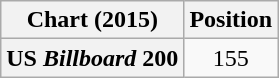<table class="wikitable plainrowheaders" style="text-align:center">
<tr>
<th scope="col">Chart (2015)</th>
<th scope="col">Position</th>
</tr>
<tr>
<th scope="row">US <em>Billboard</em> 200</th>
<td>155</td>
</tr>
</table>
